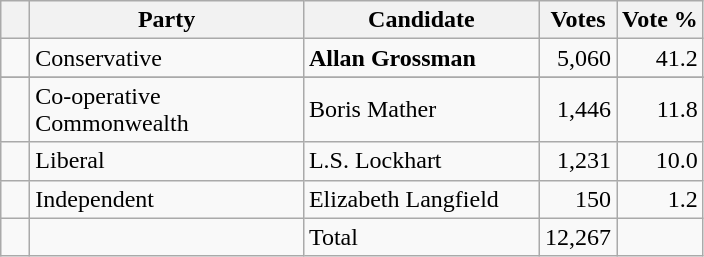<table class="wikitable">
<tr>
<th></th>
<th scope="col" width="175">Party</th>
<th scope="col" width="150">Candidate</th>
<th>Votes</th>
<th>Vote %</th>
</tr>
<tr>
<td>   </td>
<td>Conservative</td>
<td><strong>Allan Grossman</strong></td>
<td align=right>5,060</td>
<td align=right>41.2</td>
</tr>
<tr>
</tr>
<tr>
<td>   </td>
<td>Co-operative Commonwealth</td>
<td>Boris Mather</td>
<td align=right>1,446</td>
<td align=right>11.8</td>
</tr>
<tr>
<td>   </td>
<td>Liberal</td>
<td>L.S. Lockhart</td>
<td align=right>1,231</td>
<td align=right>10.0</td>
</tr>
<tr>
<td>   </td>
<td>Independent</td>
<td>Elizabeth Langfield</td>
<td align=right>150</td>
<td align=right>1.2</td>
</tr>
<tr>
<td></td>
<td></td>
<td>Total</td>
<td align=right>12,267</td>
<td></td>
</tr>
</table>
